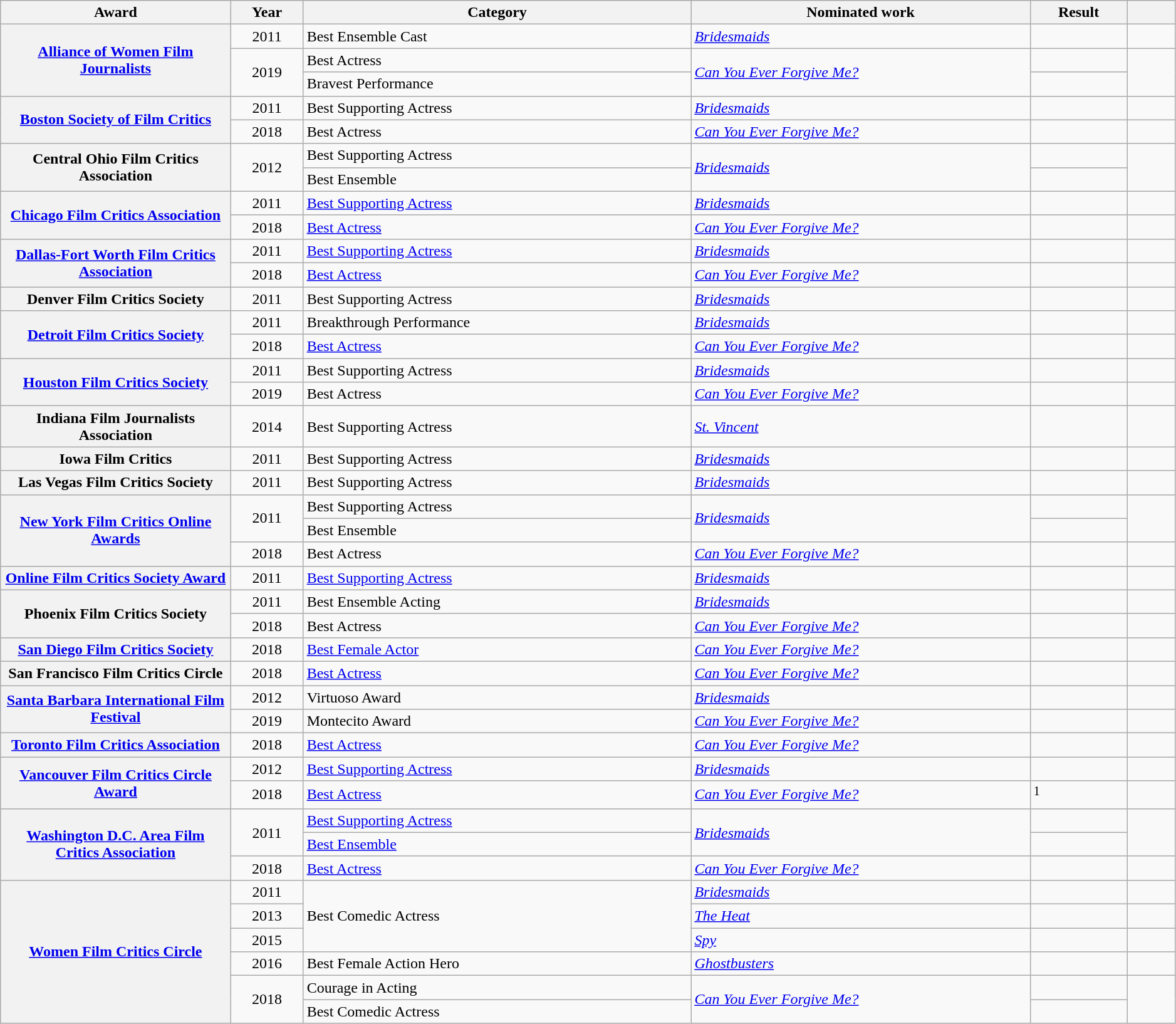<table class="wikitable sortable plainrowheaders" style="width:99%;">
<tr>
<th scope="col" style="width:19%;">Award</th>
<th scope="col" style="width:6%;">Year</th>
<th scope="col" style="width:32%;">Category</th>
<th scope="col" style="width:28%;">Nominated work</th>
<th scope="col" style="width:8%;">Result</th>
<th scope="col" style="width:4%;" class="unsortable"></th>
</tr>
<tr>
<th scope="row", rowspan=3><a href='#'>Alliance of Women Film Journalists</a></th>
<td align="center">2011</td>
<td>Best Ensemble Cast</td>
<td><em><a href='#'>Bridesmaids</a></em></td>
<td></td>
<td align="center"></td>
</tr>
<tr>
<td rowspan="2" align="center">2019</td>
<td>Best Actress</td>
<td rowspan="2"><em><a href='#'>Can You Ever Forgive Me?</a></em></td>
<td></td>
<td rowspan="2" align="center"></td>
</tr>
<tr>
<td>Bravest Performance</td>
<td></td>
</tr>
<tr>
<th scope="row", rowspan=2><a href='#'>Boston Society of Film Critics</a></th>
<td align="center">2011</td>
<td>Best Supporting Actress</td>
<td><em><a href='#'>Bridesmaids</a></em></td>
<td></td>
<td align="center"></td>
</tr>
<tr>
<td align="center">2018</td>
<td>Best Actress</td>
<td><em><a href='#'>Can You Ever Forgive Me?</a></em></td>
<td></td>
<td align="center"></td>
</tr>
<tr>
<th scope="row", rowspan=2>Central Ohio Film Critics Association</th>
<td rowspan="2" align="center">2012</td>
<td>Best Supporting Actress</td>
<td rowspan="2"><em><a href='#'>Bridesmaids</a></em></td>
<td></td>
<td rowspan="2" align="center"></td>
</tr>
<tr>
<td>Best Ensemble</td>
<td></td>
</tr>
<tr>
<th scope="row", rowspan=2><a href='#'>Chicago Film Critics Association</a></th>
<td align="center">2011</td>
<td><a href='#'>Best Supporting Actress</a></td>
<td><em><a href='#'>Bridesmaids</a></em></td>
<td></td>
<td align="center"></td>
</tr>
<tr>
<td align="center">2018</td>
<td><a href='#'>Best Actress</a></td>
<td><em><a href='#'>Can You Ever Forgive Me?</a></em></td>
<td></td>
<td align="center"></td>
</tr>
<tr>
<th scope="row", rowspan=2><a href='#'>Dallas-Fort Worth Film Critics Association</a></th>
<td align="center">2011</td>
<td><a href='#'>Best Supporting Actress</a></td>
<td><em><a href='#'>Bridesmaids</a></em></td>
<td></td>
<td align="center"></td>
</tr>
<tr>
<td align="center">2018</td>
<td><a href='#'>Best Actress</a></td>
<td><em><a href='#'>Can You Ever Forgive Me?</a></em></td>
<td></td>
<td align="center"></td>
</tr>
<tr>
<th scope="row", rowspan=1>Denver Film Critics Society</th>
<td align="center">2011</td>
<td>Best Supporting Actress</td>
<td><em><a href='#'>Bridesmaids</a></em></td>
<td></td>
<td align="center"></td>
</tr>
<tr>
<th scope="row", rowspan=2><a href='#'>Detroit Film Critics Society</a></th>
<td align="center">2011</td>
<td>Breakthrough Performance</td>
<td><em><a href='#'>Bridesmaids</a></em></td>
<td></td>
<td align="center"></td>
</tr>
<tr>
<td align="center">2018</td>
<td><a href='#'>Best Actress</a></td>
<td><em><a href='#'>Can You Ever Forgive Me?</a></em></td>
<td></td>
<td align="center"></td>
</tr>
<tr>
<th scope="row", rowspan=2><a href='#'>Houston Film Critics Society</a></th>
<td align="center">2011</td>
<td>Best Supporting Actress</td>
<td><em><a href='#'>Bridesmaids</a></em></td>
<td></td>
<td align="center"></td>
</tr>
<tr>
<td align="center">2019</td>
<td>Best Actress</td>
<td><em><a href='#'>Can You Ever Forgive Me?</a></em></td>
<td></td>
<td align="center"></td>
</tr>
<tr>
<th scope="row", rowspan=1>Indiana Film Journalists Association</th>
<td align="center">2014</td>
<td>Best Supporting Actress</td>
<td><em><a href='#'>St. Vincent</a></em></td>
<td></td>
<td align="center"></td>
</tr>
<tr>
<th scope="row", rowspan=1>Iowa Film Critics</th>
<td align="center">2011</td>
<td>Best Supporting Actress</td>
<td><em><a href='#'>Bridesmaids</a></em></td>
<td></td>
<td align="center"></td>
</tr>
<tr>
<th scope="row", rowspan=1>Las Vegas Film Critics Society</th>
<td align="center">2011</td>
<td>Best Supporting Actress</td>
<td><em><a href='#'>Bridesmaids</a></em></td>
<td></td>
<td align="center"></td>
</tr>
<tr>
<th scope="row", rowspan=3><a href='#'>New York Film Critics Online Awards</a></th>
<td rowspan="2" align="center">2011</td>
<td>Best Supporting Actress</td>
<td rowspan="2"><em><a href='#'>Bridesmaids</a></em></td>
<td></td>
<td rowspan="2" align="center"></td>
</tr>
<tr>
<td>Best Ensemble</td>
<td></td>
</tr>
<tr>
<td align="center">2018</td>
<td>Best Actress</td>
<td><em><a href='#'>Can You Ever Forgive Me?</a></em></td>
<td></td>
<td align="center"></td>
</tr>
<tr>
<th scope="row", rowspan=1><a href='#'>Online Film Critics Society Award</a></th>
<td align="center">2011</td>
<td><a href='#'>Best Supporting Actress</a></td>
<td><em><a href='#'>Bridesmaids</a></em></td>
<td></td>
<td align="center"></td>
</tr>
<tr>
<th scope="row", rowspan=2>Phoenix Film Critics Society</th>
<td align="center">2011</td>
<td>Best Ensemble Acting</td>
<td><em><a href='#'>Bridesmaids</a></em></td>
<td></td>
<td align="center"></td>
</tr>
<tr>
<td align="center">2018</td>
<td>Best Actress</td>
<td><em><a href='#'>Can You Ever Forgive Me?</a></em></td>
<td></td>
<td align="center"></td>
</tr>
<tr>
<th scope="row", rowspan=1><a href='#'>San Diego Film Critics Society</a></th>
<td align="center">2018</td>
<td><a href='#'>Best Female Actor</a></td>
<td><em><a href='#'>Can You Ever Forgive Me?</a></em></td>
<td></td>
<td align="center"></td>
</tr>
<tr>
<th scope="row", rowspan=1>San Francisco Film Critics Circle</th>
<td align="center">2018</td>
<td><a href='#'>Best Actress</a></td>
<td><em><a href='#'>Can You Ever Forgive Me?</a></em></td>
<td></td>
<td align="center"></td>
</tr>
<tr>
<th scope="row", rowspan=2><a href='#'>Santa Barbara International Film Festival</a></th>
<td align="center">2012</td>
<td>Virtuoso Award</td>
<td><em><a href='#'>Bridesmaids</a></em></td>
<td></td>
<td align="center"></td>
</tr>
<tr>
<td align="center">2019</td>
<td>Montecito Award</td>
<td><em><a href='#'>Can You Ever Forgive Me?</a></em></td>
<td></td>
<td align="center"></td>
</tr>
<tr>
<th scope="row", rowspan=1><a href='#'>Toronto Film Critics Association</a></th>
<td align="center">2018</td>
<td><a href='#'>Best Actress</a></td>
<td><em><a href='#'>Can You Ever Forgive Me?</a></em></td>
<td></td>
<td align="center"></td>
</tr>
<tr>
<th scope="row", rowspan=2><a href='#'>Vancouver Film Critics Circle Award</a></th>
<td align="center">2012</td>
<td><a href='#'>Best Supporting Actress</a></td>
<td><em><a href='#'>Bridesmaids</a></em></td>
<td></td>
<td align="center"></td>
</tr>
<tr>
<td align="center">2018</td>
<td><a href='#'>Best Actress</a></td>
<td><em><a href='#'>Can You Ever Forgive Me?</a></em></td>
<td><sup>1</sup></td>
<td align="center"></td>
</tr>
<tr>
<th scope="row", rowspan=3><a href='#'>Washington D.C. Area Film Critics Association</a></th>
<td rowspan="2" align="center">2011</td>
<td><a href='#'>Best Supporting Actress</a></td>
<td rowspan="2"><em><a href='#'>Bridesmaids</a></em></td>
<td></td>
<td rowspan="2" align="center"></td>
</tr>
<tr>
<td><a href='#'>Best Ensemble</a></td>
<td></td>
</tr>
<tr>
<td align="center">2018</td>
<td><a href='#'>Best Actress</a></td>
<td><em><a href='#'>Can You Ever Forgive Me?</a></em></td>
<td></td>
<td align="center"></td>
</tr>
<tr>
<th scope="row", rowspan=6><a href='#'>Women Film Critics Circle</a></th>
<td align="center">2011</td>
<td rowspan="3">Best Comedic Actress</td>
<td><em><a href='#'>Bridesmaids</a></em></td>
<td></td>
<td align="center"></td>
</tr>
<tr>
<td align="center">2013</td>
<td><em><a href='#'>The Heat</a></em></td>
<td></td>
<td align="center"></td>
</tr>
<tr>
<td align="center">2015</td>
<td><em><a href='#'>Spy</a></em></td>
<td></td>
<td align="center"></td>
</tr>
<tr>
<td align="center">2016</td>
<td>Best Female Action Hero</td>
<td><em><a href='#'>Ghostbusters</a></em></td>
<td></td>
<td align="center"></td>
</tr>
<tr>
<td rowspan="2" align="center">2018</td>
<td>Courage in Acting</td>
<td rowspan="2"><em><a href='#'>Can You Ever Forgive Me?</a></em></td>
<td></td>
<td rowspan="2" align="center"></td>
</tr>
<tr>
<td>Best Comedic Actress</td>
<td></td>
</tr>
</table>
